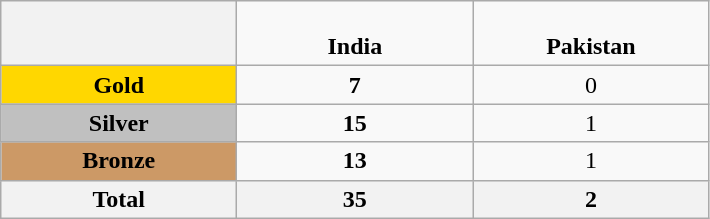<table class="wikitable" style="text-align:center">
<tr>
<th style="width:150px;"></th>
<td style="width:150px;" style="background-color:#0044AA"><span><br><strong>India</strong></span></td>
<td style="width:150px;"style="background-color:green"><span><br><strong>Pakistan</strong></span></td>
</tr>
<tr>
<td style="background:gold"><strong>Gold</strong></td>
<td><strong>7</strong></td>
<td>0</td>
</tr>
<tr>
<td style="background:silver"><strong>Silver</strong></td>
<td><strong>15</strong></td>
<td>1</td>
</tr>
<tr>
<td style="background:#cc9966"><strong>Bronze</strong></td>
<td><strong>13</strong></td>
<td>1</td>
</tr>
<tr>
<th>Total</th>
<th><strong>35</strong></th>
<th>2</th>
</tr>
</table>
